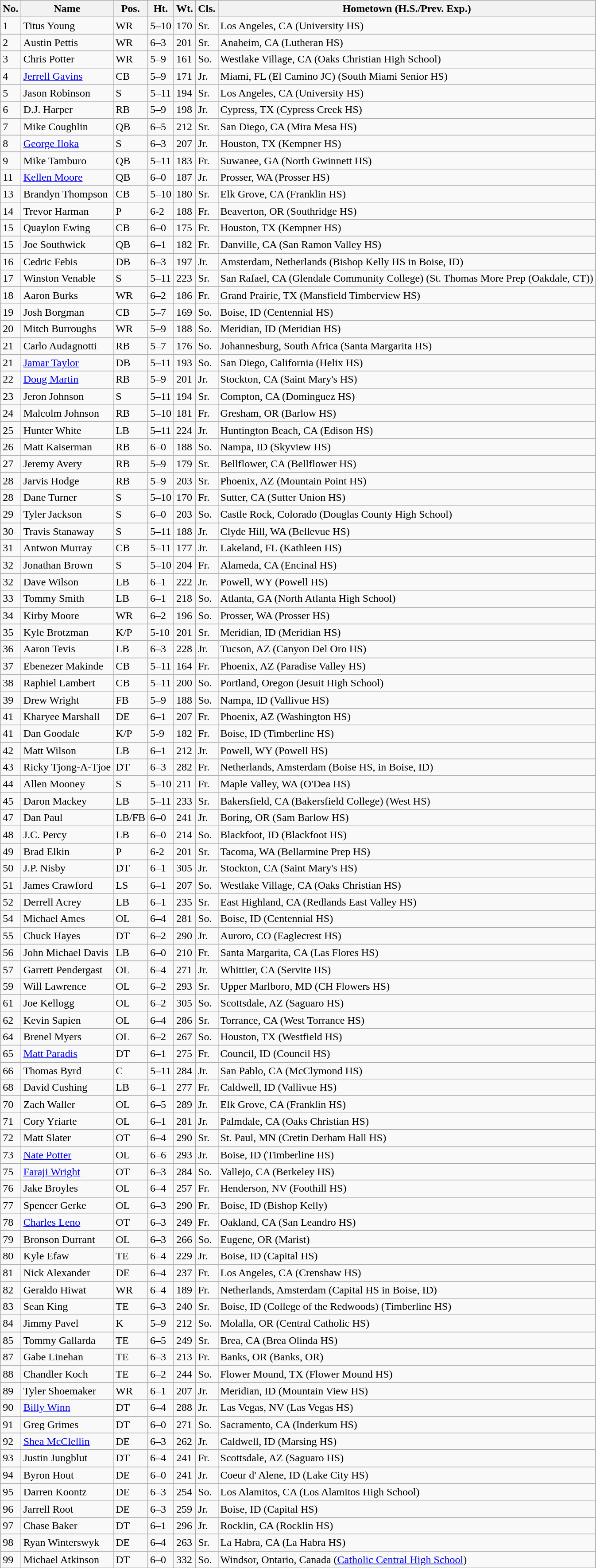<table class="wikitable">
<tr>
<th>No.</th>
<th>Name</th>
<th>Pos.</th>
<th>Ht.</th>
<th>Wt.</th>
<th>Cls.</th>
<th>Hometown (H.S./Prev. Exp.)</th>
</tr>
<tr>
<td>1</td>
<td>Titus Young</td>
<td>WR</td>
<td>5–10</td>
<td>170</td>
<td>Sr.</td>
<td>Los Angeles, CA (University HS)</td>
</tr>
<tr>
<td>2</td>
<td>Austin Pettis</td>
<td>WR</td>
<td>6–3</td>
<td>201</td>
<td>Sr.</td>
<td>Anaheim, CA (Lutheran HS)</td>
</tr>
<tr>
<td>3</td>
<td>Chris Potter</td>
<td>WR</td>
<td>5–9</td>
<td>161</td>
<td>So.</td>
<td>Westlake Village, CA (Oaks Christian High School)</td>
</tr>
<tr>
<td>4</td>
<td><a href='#'>Jerrell Gavins</a></td>
<td>CB</td>
<td>5–9</td>
<td>171</td>
<td>Jr.</td>
<td>Miami, FL (El Camino JC) (South Miami Senior HS)</td>
</tr>
<tr>
<td>5</td>
<td>Jason Robinson</td>
<td>S</td>
<td>5–11</td>
<td>194</td>
<td>Sr.</td>
<td>Los Angeles, CA (University HS)</td>
</tr>
<tr>
<td>6</td>
<td>D.J. Harper</td>
<td>RB</td>
<td>5–9</td>
<td>198</td>
<td>Jr.</td>
<td>Cypress, TX (Cypress Creek HS)</td>
</tr>
<tr>
<td>7</td>
<td>Mike Coughlin</td>
<td>QB</td>
<td>6–5</td>
<td>212</td>
<td>Sr.</td>
<td>San Diego, CA (Mira Mesa HS)</td>
</tr>
<tr>
<td>8</td>
<td><a href='#'>George Iloka</a></td>
<td>S</td>
<td>6–3</td>
<td>207</td>
<td>Jr.</td>
<td>Houston, TX (Kempner HS)</td>
</tr>
<tr>
<td>9</td>
<td>Mike Tamburo</td>
<td>QB</td>
<td>5–11</td>
<td>183</td>
<td>Fr.</td>
<td>Suwanee, GA (North Gwinnett HS)</td>
</tr>
<tr>
<td>11</td>
<td><a href='#'>Kellen Moore</a></td>
<td>QB</td>
<td>6–0</td>
<td>187</td>
<td>Jr.</td>
<td>Prosser, WA (Prosser HS)</td>
</tr>
<tr>
<td>13</td>
<td>Brandyn Thompson</td>
<td>CB</td>
<td>5–10</td>
<td>180</td>
<td>Sr.</td>
<td>Elk Grove, CA (Franklin HS)</td>
</tr>
<tr>
<td>14</td>
<td>Trevor Harman</td>
<td>P</td>
<td>6-2</td>
<td>188</td>
<td>Fr.</td>
<td>Beaverton, OR (Southridge HS)</td>
</tr>
<tr>
<td>15</td>
<td>Quaylon Ewing</td>
<td>CB</td>
<td>6–0</td>
<td>175</td>
<td>Fr.</td>
<td>Houston, TX (Kempner HS)</td>
</tr>
<tr>
<td>15</td>
<td>Joe Southwick</td>
<td>QB</td>
<td>6–1</td>
<td>182</td>
<td>Fr.</td>
<td>Danville, CA (San Ramon Valley HS)</td>
</tr>
<tr>
<td>16</td>
<td>Cedric Febis</td>
<td>DB</td>
<td>6–3</td>
<td>197</td>
<td>Jr.</td>
<td>Amsterdam, Netherlands (Bishop Kelly HS in Boise, ID)</td>
</tr>
<tr>
<td>17</td>
<td>Winston Venable</td>
<td>S</td>
<td>5–11</td>
<td>223</td>
<td>Sr.</td>
<td>San Rafael, CA (Glendale Community College) (St. Thomas More Prep (Oakdale, CT))</td>
</tr>
<tr>
<td>18</td>
<td>Aaron Burks</td>
<td>WR</td>
<td>6–2</td>
<td>186</td>
<td>Fr.</td>
<td>Grand Prairie, TX (Mansfield Timberview HS)</td>
</tr>
<tr>
<td>19</td>
<td>Josh Borgman</td>
<td>CB</td>
<td>5–7</td>
<td>169</td>
<td>So.</td>
<td>Boise, ID (Centennial HS)</td>
</tr>
<tr>
<td>20</td>
<td>Mitch Burroughs</td>
<td>WR</td>
<td>5–9</td>
<td>188</td>
<td>So.</td>
<td>Meridian, ID (Meridian HS)</td>
</tr>
<tr>
<td>21</td>
<td>Carlo Audagnotti</td>
<td>RB</td>
<td>5–7</td>
<td>176</td>
<td>So.</td>
<td>Johannesburg, South Africa (Santa Margarita HS)</td>
</tr>
<tr>
<td>21</td>
<td><a href='#'>Jamar Taylor</a></td>
<td>DB</td>
<td>5–11</td>
<td>193</td>
<td>So.</td>
<td>San Diego, California (Helix HS)</td>
</tr>
<tr>
<td>22</td>
<td><a href='#'>Doug Martin</a></td>
<td>RB</td>
<td>5–9</td>
<td>201</td>
<td>Jr.</td>
<td>Stockton, CA (Saint Mary's HS)</td>
</tr>
<tr>
<td>23</td>
<td>Jeron Johnson</td>
<td>S</td>
<td>5–11</td>
<td>194</td>
<td>Sr.</td>
<td>Compton, CA (Dominguez HS)</td>
</tr>
<tr>
<td>24</td>
<td>Malcolm Johnson</td>
<td>RB</td>
<td>5–10</td>
<td>181</td>
<td>Fr.</td>
<td>Gresham, OR (Barlow HS)</td>
</tr>
<tr>
<td>25</td>
<td>Hunter White</td>
<td>LB</td>
<td>5–11</td>
<td>224</td>
<td>Jr.</td>
<td>Huntington Beach, CA (Edison HS)</td>
</tr>
<tr>
<td>26</td>
<td>Matt Kaiserman</td>
<td>RB</td>
<td>6–0</td>
<td>188</td>
<td>So.</td>
<td>Nampa, ID (Skyview HS)</td>
</tr>
<tr>
<td>27</td>
<td>Jeremy Avery</td>
<td>RB</td>
<td>5–9</td>
<td>179</td>
<td>Sr.</td>
<td>Bellflower, CA (Bellflower HS)</td>
</tr>
<tr>
<td>28</td>
<td>Jarvis Hodge</td>
<td>RB</td>
<td>5–9</td>
<td>203</td>
<td>Sr.</td>
<td>Phoenix, AZ (Mountain Point HS)</td>
</tr>
<tr>
<td>28</td>
<td>Dane Turner</td>
<td>S</td>
<td>5–10</td>
<td>170</td>
<td>Fr.</td>
<td>Sutter, CA (Sutter Union HS)</td>
</tr>
<tr>
<td>29</td>
<td>Tyler Jackson</td>
<td>S</td>
<td>6–0</td>
<td>203</td>
<td>So.</td>
<td>Castle Rock, Colorado (Douglas County High School)</td>
</tr>
<tr>
<td>30</td>
<td>Travis Stanaway</td>
<td>S</td>
<td>5–11</td>
<td>188</td>
<td>Jr.</td>
<td>Clyde Hill, WA (Bellevue HS)</td>
</tr>
<tr>
<td>31</td>
<td>Antwon Murray</td>
<td>CB</td>
<td>5–11</td>
<td>177</td>
<td>Jr.</td>
<td>Lakeland, FL (Kathleen HS)</td>
</tr>
<tr>
<td>32</td>
<td>Jonathan Brown</td>
<td>S</td>
<td>5–10</td>
<td>204</td>
<td>Fr.</td>
<td>Alameda, CA (Encinal HS)</td>
</tr>
<tr>
<td>32</td>
<td>Dave Wilson</td>
<td>LB</td>
<td>6–1</td>
<td>222</td>
<td>Jr.</td>
<td>Powell, WY (Powell HS)</td>
</tr>
<tr>
<td>33</td>
<td>Tommy Smith</td>
<td>LB</td>
<td>6–1</td>
<td>218</td>
<td>So.</td>
<td>Atlanta, GA (North Atlanta High School)</td>
</tr>
<tr>
<td>34</td>
<td>Kirby Moore</td>
<td>WR</td>
<td>6–2</td>
<td>196</td>
<td>So.</td>
<td>Prosser, WA (Prosser HS)</td>
</tr>
<tr>
<td>35</td>
<td>Kyle Brotzman</td>
<td>K/P</td>
<td>5-10</td>
<td>201</td>
<td>Sr.</td>
<td>Meridian, ID (Meridian HS)</td>
</tr>
<tr>
<td>36</td>
<td>Aaron Tevis</td>
<td>LB</td>
<td>6–3</td>
<td>228</td>
<td>Jr.</td>
<td>Tucson, AZ (Canyon Del Oro HS)</td>
</tr>
<tr>
<td>37</td>
<td>Ebenezer Makinde</td>
<td>CB</td>
<td>5–11</td>
<td>164</td>
<td>Fr.</td>
<td>Phoenix, AZ (Paradise Valley HS)</td>
</tr>
<tr>
<td>38</td>
<td>Raphiel Lambert</td>
<td>CB</td>
<td>5–11</td>
<td>200</td>
<td>So.</td>
<td>Portland, Oregon (Jesuit High School)</td>
</tr>
<tr>
<td>39</td>
<td>Drew Wright</td>
<td>FB</td>
<td>5–9</td>
<td>188</td>
<td>So.</td>
<td>Nampa, ID (Vallivue HS)</td>
</tr>
<tr>
<td>41</td>
<td>Kharyee Marshall</td>
<td>DE</td>
<td>6–1</td>
<td>207</td>
<td>Fr.</td>
<td>Phoenix, AZ (Washington HS)</td>
</tr>
<tr>
<td>41</td>
<td>Dan Goodale</td>
<td>K/P</td>
<td>5-9</td>
<td>182</td>
<td>Fr.</td>
<td>Boise, ID (Timberline HS)</td>
</tr>
<tr>
<td>42</td>
<td>Matt Wilson</td>
<td>LB</td>
<td>6–1</td>
<td>212</td>
<td>Jr.</td>
<td>Powell, WY (Powell HS)</td>
</tr>
<tr>
<td>43</td>
<td>Ricky Tjong-A-Tjoe</td>
<td>DT</td>
<td>6–3</td>
<td>282</td>
<td>Fr.</td>
<td>Netherlands, Amsterdam (Boise HS, in Boise, ID)</td>
</tr>
<tr>
<td>44</td>
<td>Allen Mooney</td>
<td>S</td>
<td>5–10</td>
<td>211</td>
<td>Fr.</td>
<td>Maple Valley, WA (O'Dea HS)</td>
</tr>
<tr>
<td>45</td>
<td>Daron Mackey</td>
<td>LB</td>
<td>5–11</td>
<td>233</td>
<td>Sr.</td>
<td>Bakersfield, CA (Bakersfield College) (West HS)</td>
</tr>
<tr>
<td>47</td>
<td>Dan Paul</td>
<td>LB/FB</td>
<td>6–0</td>
<td>241</td>
<td>Jr.</td>
<td>Boring, OR (Sam Barlow HS)</td>
</tr>
<tr>
<td>48</td>
<td>J.C. Percy</td>
<td>LB</td>
<td>6–0</td>
<td>214</td>
<td>So.</td>
<td>Blackfoot, ID (Blackfoot HS)</td>
</tr>
<tr>
<td>49</td>
<td>Brad Elkin</td>
<td>P</td>
<td>6-2</td>
<td>201</td>
<td>Sr.</td>
<td>Tacoma, WA (Bellarmine Prep HS)</td>
</tr>
<tr>
<td>50</td>
<td>J.P. Nisby</td>
<td>DT</td>
<td>6–1</td>
<td>305</td>
<td>Jr.</td>
<td>Stockton, CA (Saint Mary's HS)</td>
</tr>
<tr>
<td>51</td>
<td>James Crawford</td>
<td>LS</td>
<td>6–1</td>
<td>207</td>
<td>So.</td>
<td>Westlake Village, CA (Oaks Christian HS)</td>
</tr>
<tr>
<td>52</td>
<td>Derrell Acrey</td>
<td>LB</td>
<td>6–1</td>
<td>235</td>
<td>Sr.</td>
<td>East Highland, CA (Redlands East Valley HS)</td>
</tr>
<tr>
<td>54</td>
<td>Michael Ames</td>
<td>OL</td>
<td>6–4</td>
<td>281</td>
<td>So.</td>
<td>Boise, ID (Centennial HS)</td>
</tr>
<tr>
<td>55</td>
<td>Chuck Hayes</td>
<td>DT</td>
<td>6–2</td>
<td>290</td>
<td>Jr.</td>
<td>Auroro, CO (Eaglecrest HS)</td>
</tr>
<tr>
<td>56</td>
<td>John Michael Davis</td>
<td>LB</td>
<td>6–0</td>
<td>210</td>
<td>Fr.</td>
<td>Santa Margarita, CA (Las Flores HS)</td>
</tr>
<tr>
<td>57</td>
<td>Garrett Pendergast</td>
<td>OL</td>
<td>6–4</td>
<td>271</td>
<td>Jr.</td>
<td>Whittier, CA (Servite HS)</td>
</tr>
<tr>
<td>59</td>
<td>Will Lawrence</td>
<td>OL</td>
<td>6–2</td>
<td>293</td>
<td>Sr.</td>
<td>Upper Marlboro, MD (CH Flowers HS)</td>
</tr>
<tr>
<td>61</td>
<td>Joe Kellogg</td>
<td>OL</td>
<td>6–2</td>
<td>305</td>
<td>So.</td>
<td>Scottsdale, AZ (Saguaro HS)</td>
</tr>
<tr>
<td>62</td>
<td>Kevin Sapien</td>
<td>OL</td>
<td>6–4</td>
<td>286</td>
<td>Sr.</td>
<td>Torrance, CA (West Torrance HS)</td>
</tr>
<tr>
<td>64</td>
<td>Brenel Myers</td>
<td>OL</td>
<td>6–2</td>
<td>267</td>
<td>So.</td>
<td>Houston, TX (Westfield HS)</td>
</tr>
<tr>
<td>65</td>
<td><a href='#'>Matt Paradis</a></td>
<td>DT</td>
<td>6–1</td>
<td>275</td>
<td>Fr.</td>
<td>Council, ID (Council HS)</td>
</tr>
<tr>
<td>66</td>
<td>Thomas Byrd</td>
<td>C</td>
<td>5–11</td>
<td>284</td>
<td>Jr.</td>
<td>San Pablo, CA (McClymond HS)</td>
</tr>
<tr>
<td>68</td>
<td>David Cushing</td>
<td>LB</td>
<td>6–1</td>
<td>277</td>
<td>Fr.</td>
<td>Caldwell, ID (Vallivue HS)</td>
</tr>
<tr>
<td>70</td>
<td>Zach Waller</td>
<td>OL</td>
<td>6–5</td>
<td>289</td>
<td>Jr.</td>
<td>Elk Grove, CA (Franklin HS)</td>
</tr>
<tr>
<td>71</td>
<td>Cory Yriarte</td>
<td>OL</td>
<td>6–1</td>
<td>281</td>
<td>Jr.</td>
<td>Palmdale, CA (Oaks Christian HS)</td>
</tr>
<tr>
<td>72</td>
<td>Matt Slater</td>
<td>OT</td>
<td>6–4</td>
<td>290</td>
<td>Sr.</td>
<td>St. Paul, MN (Cretin Derham Hall HS)</td>
</tr>
<tr>
<td>73</td>
<td><a href='#'>Nate Potter</a></td>
<td>OL</td>
<td>6–6</td>
<td>293</td>
<td>Jr.</td>
<td>Boise, ID (Timberline HS)</td>
</tr>
<tr>
<td>75</td>
<td><a href='#'>Faraji Wright</a></td>
<td>OT</td>
<td>6–3</td>
<td>284</td>
<td>So.</td>
<td>Vallejo, CA (Berkeley HS)</td>
</tr>
<tr>
<td>76</td>
<td>Jake Broyles</td>
<td>OL</td>
<td>6–4</td>
<td>257</td>
<td>Fr.</td>
<td>Henderson, NV (Foothill HS)</td>
</tr>
<tr>
<td>77</td>
<td>Spencer Gerke</td>
<td>OL</td>
<td>6–3</td>
<td>290</td>
<td>Fr.</td>
<td>Boise, ID (Bishop Kelly)</td>
</tr>
<tr>
<td>78</td>
<td><a href='#'>Charles Leno</a></td>
<td>OT</td>
<td>6–3</td>
<td>249</td>
<td>Fr.</td>
<td>Oakland, CA (San Leandro HS)</td>
</tr>
<tr>
<td>79</td>
<td>Bronson Durrant</td>
<td>OL</td>
<td>6–3</td>
<td>266</td>
<td>So.</td>
<td>Eugene, OR (Marist)</td>
</tr>
<tr>
<td>80</td>
<td>Kyle Efaw</td>
<td>TE</td>
<td>6–4</td>
<td>229</td>
<td>Jr.</td>
<td>Boise, ID (Capital HS)</td>
</tr>
<tr>
<td>81</td>
<td>Nick Alexander</td>
<td>DE</td>
<td>6–4</td>
<td>237</td>
<td>Fr.</td>
<td>Los Angeles, CA (Crenshaw HS)</td>
</tr>
<tr>
<td>82</td>
<td>Geraldo Hiwat</td>
<td>WR</td>
<td>6–4</td>
<td>189</td>
<td>Fr.</td>
<td>Netherlands, Amsterdam (Capital HS in Boise, ID)</td>
</tr>
<tr>
<td>83</td>
<td>Sean King</td>
<td>TE</td>
<td>6–3</td>
<td>240</td>
<td>Sr.</td>
<td>Boise, ID (College of the Redwoods) (Timberline HS)</td>
</tr>
<tr>
<td>84</td>
<td>Jimmy Pavel</td>
<td>K</td>
<td>5–9</td>
<td>212</td>
<td>So.</td>
<td>Molalla, OR (Central Catholic HS)</td>
</tr>
<tr>
<td>85</td>
<td>Tommy Gallarda</td>
<td>TE</td>
<td>6–5</td>
<td>249</td>
<td>Sr.</td>
<td>Brea, CA (Brea Olinda HS)</td>
</tr>
<tr>
<td>87</td>
<td>Gabe Linehan</td>
<td>TE</td>
<td>6–3</td>
<td>213</td>
<td>Fr.</td>
<td>Banks, OR (Banks, OR)</td>
</tr>
<tr>
<td>88</td>
<td>Chandler Koch</td>
<td>TE</td>
<td>6–2</td>
<td>244</td>
<td>So.</td>
<td>Flower Mound, TX (Flower Mound HS)</td>
</tr>
<tr>
<td>89</td>
<td>Tyler Shoemaker</td>
<td>WR</td>
<td>6–1</td>
<td>207</td>
<td>Jr.</td>
<td>Meridian, ID (Mountain View HS)</td>
</tr>
<tr>
<td>90</td>
<td><a href='#'>Billy Winn</a></td>
<td>DT</td>
<td>6–4</td>
<td>288</td>
<td>Jr.</td>
<td>Las Vegas, NV (Las Vegas HS)</td>
</tr>
<tr>
<td>91</td>
<td>Greg Grimes</td>
<td>DT</td>
<td>6–0</td>
<td>271</td>
<td>So.</td>
<td>Sacramento, CA (Inderkum HS)</td>
</tr>
<tr>
<td>92</td>
<td><a href='#'>Shea McClellin</a></td>
<td>DE</td>
<td>6–3</td>
<td>262</td>
<td>Jr.</td>
<td>Caldwell, ID (Marsing HS)</td>
</tr>
<tr>
<td>93</td>
<td>Justin Jungblut</td>
<td>DT</td>
<td>6–4</td>
<td>241</td>
<td>Fr.</td>
<td>Scottsdale, AZ (Saguaro HS)</td>
</tr>
<tr>
<td>94</td>
<td>Byron Hout</td>
<td>DE</td>
<td>6–0</td>
<td>241</td>
<td>Jr.</td>
<td>Coeur d' Alene, ID (Lake City HS)</td>
</tr>
<tr>
<td>95</td>
<td>Darren Koontz</td>
<td>DE</td>
<td>6–3</td>
<td>254</td>
<td>So.</td>
<td>Los Alamitos, CA (Los Alamitos High School)</td>
</tr>
<tr>
<td>96</td>
<td>Jarrell Root</td>
<td>DE</td>
<td>6–3</td>
<td>259</td>
<td>Jr.</td>
<td>Boise, ID (Capital HS)</td>
</tr>
<tr>
<td>97</td>
<td>Chase Baker</td>
<td>DT</td>
<td>6–1</td>
<td>296</td>
<td>Jr.</td>
<td>Rocklin, CA (Rocklin HS)</td>
</tr>
<tr>
<td>98</td>
<td>Ryan Winterswyk</td>
<td>DE</td>
<td>6–4</td>
<td>263</td>
<td>Sr.</td>
<td>La Habra, CA (La Habra HS)</td>
</tr>
<tr>
<td>99</td>
<td>Michael Atkinson</td>
<td>DT</td>
<td>6–0</td>
<td>332</td>
<td>So.</td>
<td>Windsor, Ontario, Canada (<a href='#'>Catholic Central High School</a>)</td>
</tr>
</table>
